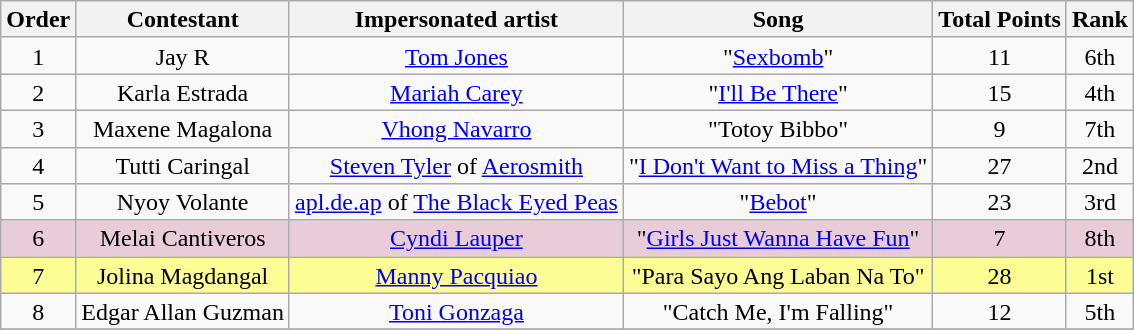<table class="wikitable" style="text-align:center; line-height:17px; width:auto;">
<tr>
<th>Order</th>
<th>Contestant</th>
<th>Impersonated artist</th>
<th>Song</th>
<th>Total Points</th>
<th>Rank</th>
</tr>
<tr>
<td>1</td>
<td>Jay R</td>
<td><a href='#'>Tom Jones</a></td>
<td>"<a href='#'>Sexbomb</a>"</td>
<td>11</td>
<td>6th</td>
</tr>
<tr>
<td>2</td>
<td>Karla Estrada</td>
<td><a href='#'>Mariah Carey</a></td>
<td>"<a href='#'>I'll Be There</a>"</td>
<td>15</td>
<td>4th</td>
</tr>
<tr>
<td>3</td>
<td>Maxene Magalona</td>
<td><a href='#'>Vhong Navarro</a></td>
<td>"Totoy Bibbo"</td>
<td>9</td>
<td>7th</td>
</tr>
<tr>
<td>4</td>
<td>Tutti Caringal</td>
<td><a href='#'>Steven Tyler</a> of <a href='#'>Aerosmith</a></td>
<td>"<a href='#'>I Don't Want to Miss a Thing</a>"</td>
<td>27</td>
<td>2nd</td>
</tr>
<tr>
<td>5</td>
<td>Nyoy Volante</td>
<td><a href='#'>apl.de.ap</a> of <a href='#'>The Black Eyed Peas</a></td>
<td>"<a href='#'>Bebot</a>"</td>
<td>23</td>
<td>3rd</td>
</tr>
<tr>
<td style="background:#E8CCD7;">6</td>
<td style="background:#E8CCD7;">Melai Cantiveros</td>
<td style="background:#E8CCD7;"><a href='#'>Cyndi Lauper</a></td>
<td style="background:#E8CCD7;">"<a href='#'>Girls Just Wanna Have Fun</a>"</td>
<td style="background:#E8CCD7;">7</td>
<td style="background:#E8CCD7;">8th</td>
</tr>
<tr>
<td style="background:#FDFD96;">7</td>
<td style="background:#FDFD96;">Jolina Magdangal</td>
<td style="background:#FDFD96;"><a href='#'>Manny Pacquiao</a></td>
<td style="background:#FDFD96;">"Para Sayo Ang Laban Na To"</td>
<td style="background:#FDFD96;">28</td>
<td style="background:#FDFD96;">1st</td>
</tr>
<tr>
<td>8</td>
<td>Edgar Allan Guzman</td>
<td><a href='#'>Toni Gonzaga</a></td>
<td>"Catch Me, I'm Falling"</td>
<td>12</td>
<td>5th</td>
</tr>
<tr>
</tr>
</table>
